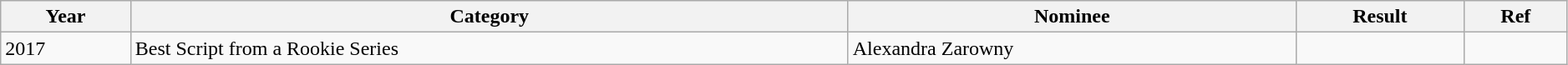<table class="wikitable" style="width:99%;">
<tr style="text-align:center;">
<th>Year</th>
<th>Category</th>
<th>Nominee</th>
<th>Result</th>
<th>Ref</th>
</tr>
<tr>
<td>2017</td>
<td>Best Script from a Rookie Series</td>
<td>Alexandra Zarowny </td>
<td></td>
<td></td>
</tr>
</table>
